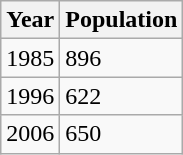<table class="wikitable">
<tr>
<th>Year</th>
<th>Population</th>
</tr>
<tr>
<td>1985</td>
<td>896</td>
</tr>
<tr>
<td>1996</td>
<td>622</td>
</tr>
<tr>
<td>2006</td>
<td>650</td>
</tr>
</table>
